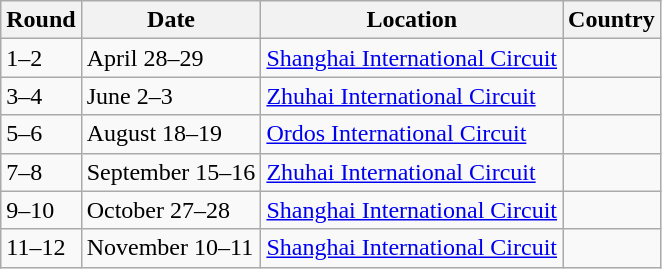<table class="wikitable">
<tr>
<th>Round</th>
<th>Date</th>
<th>Location</th>
<th>Country</th>
</tr>
<tr>
<td>1–2</td>
<td>April 28–29</td>
<td><a href='#'>Shanghai International Circuit</a></td>
<td></td>
</tr>
<tr>
<td>3–4</td>
<td>June 2–3</td>
<td><a href='#'>Zhuhai International Circuit</a></td>
<td></td>
</tr>
<tr>
<td>5–6</td>
<td>August 18–19</td>
<td><a href='#'>Ordos International Circuit</a></td>
<td></td>
</tr>
<tr>
<td>7–8</td>
<td>September 15–16</td>
<td><a href='#'>Zhuhai International Circuit</a></td>
<td></td>
</tr>
<tr>
<td>9–10</td>
<td>October 27–28</td>
<td><a href='#'>Shanghai International Circuit</a></td>
<td></td>
</tr>
<tr>
<td>11–12</td>
<td>November 10–11</td>
<td><a href='#'>Shanghai International Circuit</a></td>
<td></td>
</tr>
</table>
